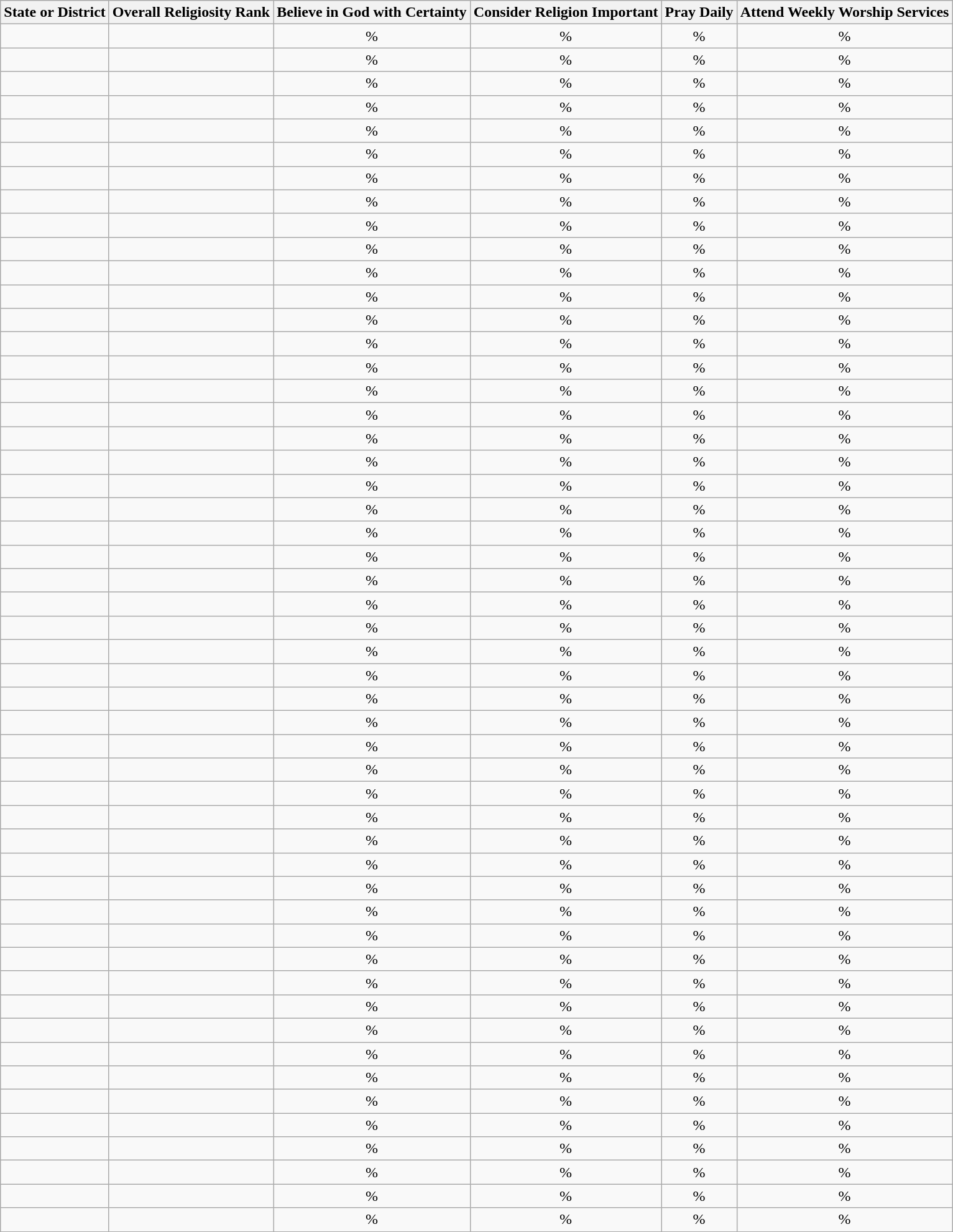<table class="wikitable sortable sticky-table-col1 sticky-table-head mw-datatable col1left" style="text-align:center;">
<tr valign="top">
<th style="vertical-align:middle;">State or District</th>
<th>Overall Religiosity Rank</th>
<th>Believe in God with Certainty</th>
<th>Consider Religion Important</th>
<th>Pray Daily</th>
<th>Attend Weekly Worship Services</th>
</tr>
<tr>
<td></td>
<td></td>
<td>%</td>
<td>%</td>
<td>%</td>
<td>%</td>
</tr>
<tr>
<td></td>
<td></td>
<td>%</td>
<td>%</td>
<td>%</td>
<td>%</td>
</tr>
<tr>
<td></td>
<td></td>
<td>%</td>
<td>%</td>
<td>%</td>
<td>%</td>
</tr>
<tr>
<td></td>
<td></td>
<td>%</td>
<td>%</td>
<td>%</td>
<td>%</td>
</tr>
<tr>
<td></td>
<td></td>
<td>%</td>
<td>%</td>
<td>%</td>
<td>%</td>
</tr>
<tr>
<td></td>
<td></td>
<td>%</td>
<td>%</td>
<td>%</td>
<td>%</td>
</tr>
<tr>
<td></td>
<td></td>
<td>%</td>
<td>%</td>
<td>%</td>
<td>%</td>
</tr>
<tr>
<td></td>
<td></td>
<td>%</td>
<td>%</td>
<td>%</td>
<td>%</td>
</tr>
<tr>
<td></td>
<td></td>
<td>%</td>
<td>%</td>
<td>%</td>
<td>%</td>
</tr>
<tr>
<td></td>
<td></td>
<td>%</td>
<td>%</td>
<td>%</td>
<td>%</td>
</tr>
<tr>
<td></td>
<td></td>
<td>%</td>
<td>%</td>
<td>%</td>
<td>%</td>
</tr>
<tr>
<td></td>
<td></td>
<td>%</td>
<td>%</td>
<td>%</td>
<td>%</td>
</tr>
<tr>
<td></td>
<td></td>
<td>%</td>
<td>%</td>
<td>%</td>
<td>%</td>
</tr>
<tr>
<td></td>
<td></td>
<td>%</td>
<td>%</td>
<td>%</td>
<td>%</td>
</tr>
<tr>
<td></td>
<td></td>
<td>%</td>
<td>%</td>
<td>%</td>
<td>%</td>
</tr>
<tr>
<td></td>
<td></td>
<td>%</td>
<td>%</td>
<td>%</td>
<td>%</td>
</tr>
<tr>
<td></td>
<td></td>
<td>%</td>
<td>%</td>
<td>%</td>
<td>%</td>
</tr>
<tr>
<td></td>
<td></td>
<td>%</td>
<td>%</td>
<td>%</td>
<td>%</td>
</tr>
<tr>
<td></td>
<td></td>
<td>%</td>
<td>%</td>
<td>%</td>
<td>%</td>
</tr>
<tr>
<td></td>
<td></td>
<td>%</td>
<td>%</td>
<td>%</td>
<td>%</td>
</tr>
<tr>
<td></td>
<td></td>
<td>%</td>
<td>%</td>
<td>%</td>
<td>%</td>
</tr>
<tr>
<td></td>
<td></td>
<td>%</td>
<td>%</td>
<td>%</td>
<td>%</td>
</tr>
<tr>
<td></td>
<td></td>
<td>%</td>
<td>%</td>
<td>%</td>
<td>%</td>
</tr>
<tr>
<td></td>
<td></td>
<td>%</td>
<td>%</td>
<td>%</td>
<td>%</td>
</tr>
<tr>
<td></td>
<td></td>
<td>%</td>
<td>%</td>
<td>%</td>
<td>%</td>
</tr>
<tr>
<td></td>
<td></td>
<td>%</td>
<td>%</td>
<td>%</td>
<td>%</td>
</tr>
<tr>
<td></td>
<td></td>
<td>%</td>
<td>%</td>
<td>%</td>
<td>%</td>
</tr>
<tr>
<td></td>
<td></td>
<td>%</td>
<td>%</td>
<td>%</td>
<td>%</td>
</tr>
<tr>
<td></td>
<td></td>
<td>%</td>
<td>%</td>
<td>%</td>
<td>%</td>
</tr>
<tr>
<td></td>
<td></td>
<td>%</td>
<td>%</td>
<td>%</td>
<td>%</td>
</tr>
<tr>
<td></td>
<td></td>
<td>%</td>
<td>%</td>
<td>%</td>
<td>%</td>
</tr>
<tr>
<td></td>
<td></td>
<td>%</td>
<td>%</td>
<td>%</td>
<td>%</td>
</tr>
<tr>
<td></td>
<td></td>
<td>%</td>
<td>%</td>
<td>%</td>
<td>%</td>
</tr>
<tr>
<td></td>
<td></td>
<td>%</td>
<td>%</td>
<td>%</td>
<td>%</td>
</tr>
<tr>
<td></td>
<td></td>
<td>%</td>
<td>%</td>
<td>%</td>
<td>%</td>
</tr>
<tr>
<td></td>
<td></td>
<td>%</td>
<td>%</td>
<td>%</td>
<td>%</td>
</tr>
<tr>
<td></td>
<td></td>
<td>%</td>
<td>%</td>
<td>%</td>
<td>%</td>
</tr>
<tr>
<td></td>
<td></td>
<td>%</td>
<td>%</td>
<td>%</td>
<td>%</td>
</tr>
<tr>
<td></td>
<td></td>
<td>%</td>
<td>%</td>
<td>%</td>
<td>%</td>
</tr>
<tr>
<td></td>
<td></td>
<td>%</td>
<td>%</td>
<td>%</td>
<td>%</td>
</tr>
<tr>
<td></td>
<td></td>
<td>%</td>
<td>%</td>
<td>%</td>
<td>%</td>
</tr>
<tr>
<td></td>
<td></td>
<td>%</td>
<td>%</td>
<td>%</td>
<td>%</td>
</tr>
<tr>
<td></td>
<td></td>
<td>%</td>
<td>%</td>
<td>%</td>
<td>%</td>
</tr>
<tr>
<td></td>
<td></td>
<td>%</td>
<td>%</td>
<td>%</td>
<td>%</td>
</tr>
<tr>
<td></td>
<td></td>
<td>%</td>
<td>%</td>
<td>%</td>
<td>%</td>
</tr>
<tr>
<td></td>
<td></td>
<td>%</td>
<td>%</td>
<td>%</td>
<td>%</td>
</tr>
<tr>
<td></td>
<td></td>
<td>%</td>
<td>%</td>
<td>%</td>
<td>%</td>
</tr>
<tr>
<td></td>
<td></td>
<td>%</td>
<td>%</td>
<td>%</td>
<td>%</td>
</tr>
<tr>
<td></td>
<td></td>
<td>%</td>
<td>%</td>
<td>%</td>
<td>%</td>
</tr>
<tr>
<td></td>
<td></td>
<td>%</td>
<td>%</td>
<td>%</td>
<td>%</td>
</tr>
<tr>
<td></td>
<td></td>
<td>%</td>
<td>%</td>
<td>%</td>
<td>%</td>
</tr>
</table>
